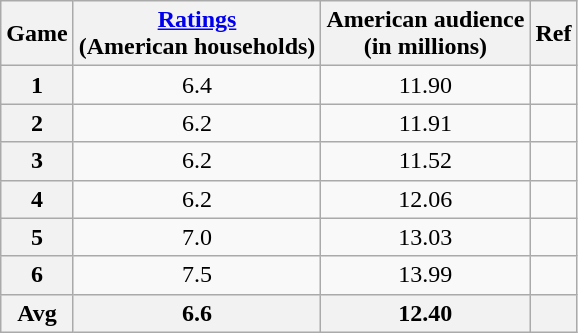<table class="wikitable sortable" style="text-align:center;">
<tr>
<th scope="col">Game</th>
<th scope="col"><a href='#'>Ratings</a><br>(American households)</th>
<th scope="col">American audience<br>(in millions)</th>
<th scope="col" class=unsortable>Ref</th>
</tr>
<tr>
<th scope="row">1</th>
<td>6.4</td>
<td>11.90</td>
<td></td>
</tr>
<tr>
<th scope="row">2</th>
<td>6.2</td>
<td>11.91</td>
<td></td>
</tr>
<tr>
<th scope="row">3</th>
<td>6.2</td>
<td>11.52</td>
<td></td>
</tr>
<tr>
<th scope="row">4</th>
<td>6.2</td>
<td>12.06</td>
<td></td>
</tr>
<tr>
<th scope="row">5</th>
<td>7.0</td>
<td>13.03</td>
<td></td>
</tr>
<tr>
<th scope="row">6</th>
<td>7.5</td>
<td>13.99</td>
<td></td>
</tr>
<tr class="sortbottom">
<th>Avg</th>
<th>6.6</th>
<th>12.40</th>
<th></th>
</tr>
</table>
